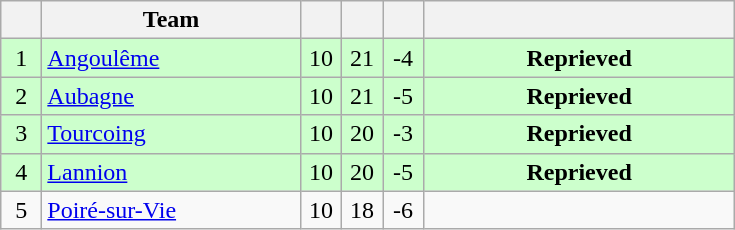<table class="wikitable" style="text-align: center;">
<tr>
<th width=20></th>
<th width=165>Team</th>
<th width=20></th>
<th width=20></th>
<th width=20></th>
<th width=200></th>
</tr>
<tr bgcolor=#ccffcc>
<td>1</td>
<td align="left"><a href='#'>Angoulême</a></td>
<td>10</td>
<td>21</td>
<td>-4</td>
<td><strong>Reprieved</strong></td>
</tr>
<tr bgcolor=#ccffcc>
<td>2</td>
<td align="left"><a href='#'>Aubagne</a></td>
<td>10</td>
<td>21</td>
<td>-5</td>
<td><strong>Reprieved</strong></td>
</tr>
<tr bgcolor=#ccffcc>
<td>3</td>
<td align="left"><a href='#'>Tourcoing</a></td>
<td>10</td>
<td>20</td>
<td>-3</td>
<td><strong>Reprieved</strong></td>
</tr>
<tr bgcolor=#ccffcc>
<td>4</td>
<td align="left"><a href='#'>Lannion</a></td>
<td>10</td>
<td>20</td>
<td>-5</td>
<td><strong>Reprieved</strong></td>
</tr>
<tr>
<td>5</td>
<td align="left"><a href='#'>Poiré-sur-Vie</a></td>
<td>10</td>
<td>18</td>
<td>-6</td>
<td></td>
</tr>
</table>
